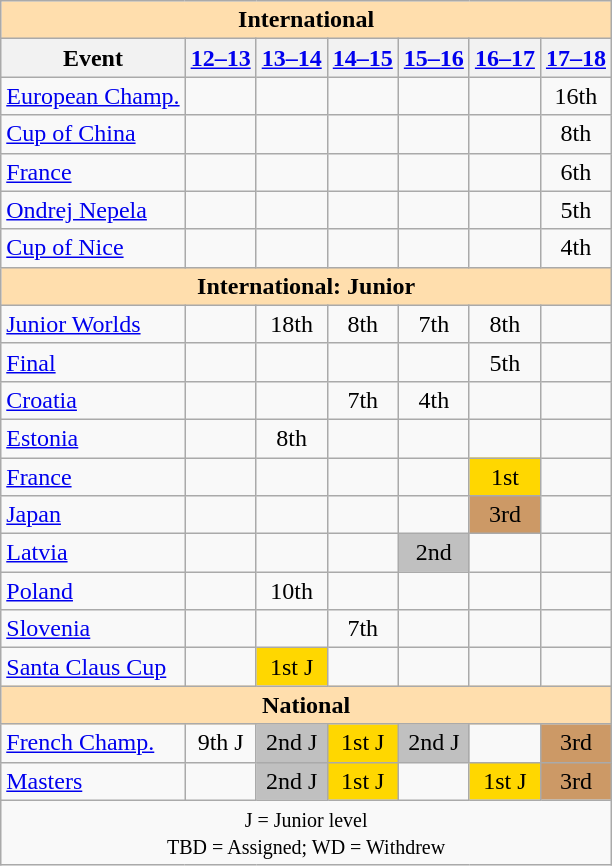<table class="wikitable" style="text-align:center">
<tr>
<th style="background-color: #ffdead; " colspan=7 align=center>International</th>
</tr>
<tr>
<th>Event</th>
<th><a href='#'>12–13</a></th>
<th><a href='#'>13–14</a></th>
<th><a href='#'>14–15</a></th>
<th><a href='#'>15–16</a></th>
<th><a href='#'>16–17</a></th>
<th><a href='#'>17–18</a></th>
</tr>
<tr>
<td align=left><a href='#'>European Champ.</a></td>
<td></td>
<td></td>
<td></td>
<td></td>
<td></td>
<td>16th</td>
</tr>
<tr>
<td align=left> <a href='#'>Cup of China</a></td>
<td></td>
<td></td>
<td></td>
<td></td>
<td></td>
<td>8th</td>
</tr>
<tr>
<td align=left> <a href='#'>France</a></td>
<td></td>
<td></td>
<td></td>
<td></td>
<td></td>
<td>6th</td>
</tr>
<tr>
<td align=left> <a href='#'>Ondrej Nepela</a></td>
<td></td>
<td></td>
<td></td>
<td></td>
<td></td>
<td>5th</td>
</tr>
<tr>
<td align=left><a href='#'>Cup of Nice</a></td>
<td></td>
<td></td>
<td></td>
<td></td>
<td></td>
<td>4th</td>
</tr>
<tr>
<th style="background-color: #ffdead; " colspan=7 align=center>International: Junior</th>
</tr>
<tr>
<td align=left><a href='#'>Junior Worlds</a></td>
<td></td>
<td>18th</td>
<td>8th</td>
<td>7th</td>
<td>8th</td>
<td></td>
</tr>
<tr>
<td align=left> <a href='#'>Final</a></td>
<td></td>
<td></td>
<td></td>
<td></td>
<td>5th</td>
<td></td>
</tr>
<tr>
<td align=left> <a href='#'>Croatia</a></td>
<td></td>
<td></td>
<td>7th</td>
<td>4th</td>
<td></td>
<td></td>
</tr>
<tr>
<td align=left> <a href='#'>Estonia</a></td>
<td></td>
<td>8th</td>
<td></td>
<td></td>
<td></td>
<td></td>
</tr>
<tr>
<td align=left> <a href='#'>France</a></td>
<td></td>
<td></td>
<td></td>
<td></td>
<td bgcolor=gold>1st</td>
<td></td>
</tr>
<tr>
<td align=left> <a href='#'>Japan</a></td>
<td></td>
<td></td>
<td></td>
<td></td>
<td bgcolor=cc9966>3rd</td>
<td></td>
</tr>
<tr>
<td align=left> <a href='#'>Latvia</a></td>
<td></td>
<td></td>
<td></td>
<td bgcolor=silver>2nd</td>
<td></td>
<td></td>
</tr>
<tr>
<td align=left> <a href='#'>Poland</a></td>
<td></td>
<td>10th</td>
<td></td>
<td></td>
<td></td>
<td></td>
</tr>
<tr>
<td align=left> <a href='#'>Slovenia</a></td>
<td></td>
<td></td>
<td>7th</td>
<td></td>
<td></td>
<td></td>
</tr>
<tr>
<td align=left><a href='#'>Santa Claus Cup</a></td>
<td></td>
<td bgcolor=gold>1st J</td>
<td></td>
<td></td>
<td></td>
<td></td>
</tr>
<tr>
<th style="background-color: #ffdead; " colspan=7 align=center>National</th>
</tr>
<tr>
<td align=left><a href='#'>French Champ.</a></td>
<td>9th J</td>
<td bgcolor=silver>2nd J</td>
<td bgcolor=gold>1st J</td>
<td bgcolor=silver>2nd J</td>
<td></td>
<td bgcolor=cc9966>3rd</td>
</tr>
<tr>
<td align=left><a href='#'>Masters</a></td>
<td></td>
<td bgcolor=silver>2nd J</td>
<td bgcolor=gold>1st J</td>
<td></td>
<td bgcolor=gold>1st J</td>
<td bgcolor=cc9966>3rd</td>
</tr>
<tr>
<td colspan=7 align=center><small> J = Junior level <br> TBD = Assigned; WD = Withdrew </small></td>
</tr>
</table>
